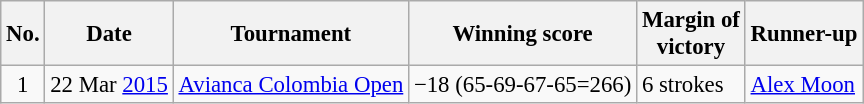<table class="wikitable" style="font-size:95%;">
<tr>
<th>No.</th>
<th>Date</th>
<th>Tournament</th>
<th>Winning score</th>
<th>Margin of<br>victory</th>
<th>Runner-up</th>
</tr>
<tr>
<td align=center>1</td>
<td align=right>22 Mar <a href='#'>2015</a></td>
<td><a href='#'>Avianca Colombia Open</a></td>
<td>−18 (65-69-67-65=266)</td>
<td>6 strokes</td>
<td> <a href='#'>Alex Moon</a></td>
</tr>
</table>
